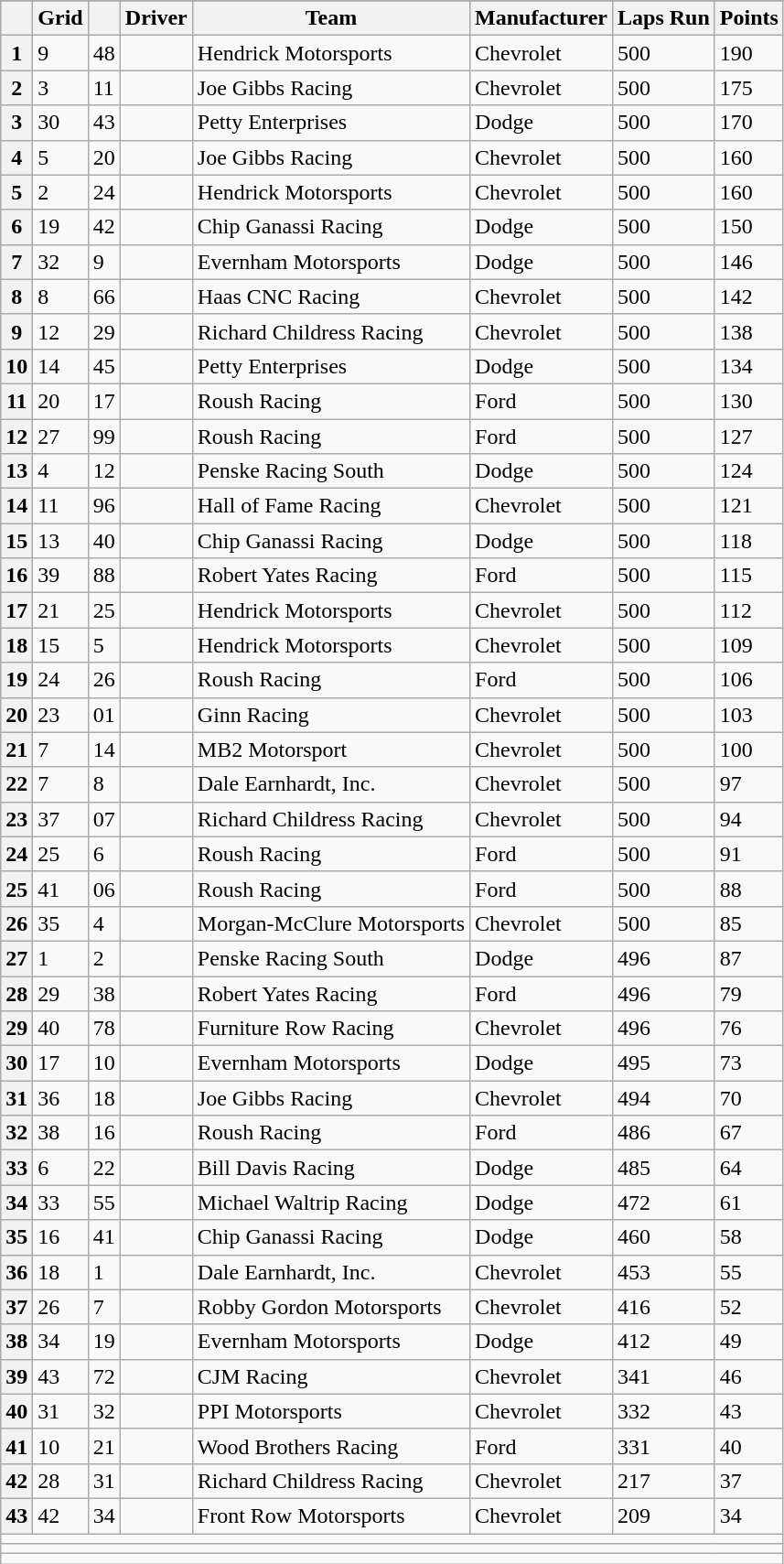<table class="wikitable sortable">
<tr>
</tr>
<tr>
<th scope="col"></th>
<th scope="col">Grid</th>
<th scope="col"></th>
<th scope="col">Driver</th>
<th scope="col">Team</th>
<th scope="col">Manufacturer</th>
<th scope="col">Laps Run</th>
<th scope="col">Points</th>
</tr>
<tr>
<th scope="row">1</th>
<td>9</td>
<td>48</td>
<td></td>
<td>Hendrick Motorsports</td>
<td>Chevrolet</td>
<td>500</td>
<td>190</td>
</tr>
<tr>
<th scope="row">2</th>
<td>3</td>
<td>11</td>
<td></td>
<td>Joe Gibbs Racing</td>
<td>Chevrolet</td>
<td>500</td>
<td>175</td>
</tr>
<tr>
<th scope="row">3</th>
<td>30</td>
<td>43</td>
<td></td>
<td>Petty Enterprises</td>
<td>Dodge</td>
<td>500</td>
<td>170</td>
</tr>
<tr>
<th scope="row">4</th>
<td>5</td>
<td>20</td>
<td></td>
<td>Joe Gibbs Racing</td>
<td>Chevrolet</td>
<td>500</td>
<td>160</td>
</tr>
<tr>
<th scope="row">5</th>
<td>2</td>
<td>24</td>
<td></td>
<td>Hendrick Motorsports</td>
<td>Chevrolet</td>
<td>500</td>
<td>160</td>
</tr>
<tr>
<th scope="row">6</th>
<td>19</td>
<td>42</td>
<td></td>
<td>Chip Ganassi Racing</td>
<td>Dodge</td>
<td>500</td>
<td>150</td>
</tr>
<tr>
<th scope="row">7</th>
<td>32</td>
<td>9</td>
<td></td>
<td>Evernham Motorsports</td>
<td>Dodge</td>
<td>500</td>
<td>146</td>
</tr>
<tr>
<th scope="row">8</th>
<td>8</td>
<td>66</td>
<td></td>
<td>Haas CNC Racing</td>
<td>Chevrolet</td>
<td>500</td>
<td>142</td>
</tr>
<tr>
<th scope="row">9</th>
<td>12</td>
<td>29</td>
<td></td>
<td>Richard Childress Racing</td>
<td>Chevrolet</td>
<td>500</td>
<td>138</td>
</tr>
<tr>
<th scope="row">10</th>
<td>14</td>
<td>45</td>
<td></td>
<td>Petty Enterprises</td>
<td>Dodge</td>
<td>500</td>
<td>134</td>
</tr>
<tr>
<th scope="row">11</th>
<td>20</td>
<td>17</td>
<td></td>
<td>Roush Racing</td>
<td>Ford</td>
<td>500</td>
<td>130</td>
</tr>
<tr>
<th scope="row">12</th>
<td>27</td>
<td>99</td>
<td></td>
<td>Roush Racing</td>
<td>Ford</td>
<td>500</td>
<td>127</td>
</tr>
<tr>
<th scope="row">13</th>
<td>4</td>
<td>12</td>
<td></td>
<td>Penske Racing South</td>
<td>Dodge</td>
<td>500</td>
<td>124</td>
</tr>
<tr>
<th scope="row">14</th>
<td>11</td>
<td>96</td>
<td></td>
<td>Hall of Fame Racing</td>
<td>Chevrolet</td>
<td>500</td>
<td>121</td>
</tr>
<tr>
<th scope="row">15</th>
<td>13</td>
<td>40</td>
<td></td>
<td>Chip Ganassi Racing</td>
<td>Dodge</td>
<td>500</td>
<td>118</td>
</tr>
<tr>
<th scope="row">16</th>
<td>39</td>
<td>88</td>
<td></td>
<td>Robert Yates Racing</td>
<td>Ford</td>
<td>500</td>
<td>115</td>
</tr>
<tr>
<th scope="row">17</th>
<td>21</td>
<td>25</td>
<td></td>
<td>Hendrick Motorsports</td>
<td>Chevrolet</td>
<td>500</td>
<td>112</td>
</tr>
<tr>
<th scope="row">18</th>
<td>15</td>
<td>5</td>
<td></td>
<td>Hendrick Motorsports</td>
<td>Chevrolet</td>
<td>500</td>
<td>109</td>
</tr>
<tr>
<th scope="row">19</th>
<td>24</td>
<td>26</td>
<td></td>
<td>Roush Racing</td>
<td>Ford</td>
<td>500</td>
<td>106</td>
</tr>
<tr>
<th scope="row">20</th>
<td>23</td>
<td>01</td>
<td></td>
<td>Ginn Racing</td>
<td>Chevrolet</td>
<td>500</td>
<td>103</td>
</tr>
<tr>
<th scope="row">21</th>
<td>7</td>
<td>14</td>
<td></td>
<td>MB2 Motorsport</td>
<td>Chevrolet</td>
<td>500</td>
<td>100</td>
</tr>
<tr>
<th scope="row">22</th>
<td>7</td>
<td>8</td>
<td></td>
<td>Dale Earnhardt, Inc.</td>
<td>Chevrolet</td>
<td>500</td>
<td>97</td>
</tr>
<tr>
<th scope="row">23</th>
<td>37</td>
<td>07</td>
<td></td>
<td>Richard Childress Racing</td>
<td>Chevrolet</td>
<td>500</td>
<td>94</td>
</tr>
<tr>
<th scope="row">24</th>
<td>25</td>
<td>6</td>
<td></td>
<td>Roush Racing</td>
<td>Ford</td>
<td>500</td>
<td>91</td>
</tr>
<tr>
<th scope="row">25</th>
<td>41</td>
<td>06</td>
<td></td>
<td>Roush Racing</td>
<td>Ford</td>
<td>500</td>
<td>88</td>
</tr>
<tr>
<th scope="row">26</th>
<td>35</td>
<td>4</td>
<td></td>
<td>Morgan-McClure Motorsports</td>
<td>Chevrolet</td>
<td>500</td>
<td>85</td>
</tr>
<tr>
<th scope="row">27</th>
<td>1</td>
<td>2</td>
<td></td>
<td>Penske Racing South</td>
<td>Dodge</td>
<td>496</td>
<td>87</td>
</tr>
<tr>
<th scope="row">28</th>
<td>29</td>
<td>38</td>
<td></td>
<td>Robert Yates Racing</td>
<td>Ford</td>
<td>496</td>
<td>79</td>
</tr>
<tr>
<th scope="row">29</th>
<td>40</td>
<td>78</td>
<td></td>
<td>Furniture Row Racing</td>
<td>Chevrolet</td>
<td>496</td>
<td>76</td>
</tr>
<tr>
<th scope="row">30</th>
<td>17</td>
<td>10</td>
<td></td>
<td>Evernham Motorsports</td>
<td>Dodge</td>
<td>495</td>
<td>73</td>
</tr>
<tr>
<th scope="row">31</th>
<td>36</td>
<td>18</td>
<td></td>
<td>Joe Gibbs Racing</td>
<td>Chevrolet</td>
<td>494</td>
<td>70</td>
</tr>
<tr>
<th scope="row">32</th>
<td>38</td>
<td>16</td>
<td></td>
<td>Roush Racing</td>
<td>Ford</td>
<td>486</td>
<td>67</td>
</tr>
<tr>
<th scope="row">33</th>
<td>6</td>
<td>22</td>
<td></td>
<td>Bill Davis Racing</td>
<td>Dodge</td>
<td>485</td>
<td>64</td>
</tr>
<tr>
<th scope="row">34</th>
<td>33</td>
<td>55</td>
<td></td>
<td>Michael Waltrip Racing</td>
<td>Dodge</td>
<td>472</td>
<td>61</td>
</tr>
<tr>
<th scope="row">35</th>
<td>16</td>
<td>41</td>
<td></td>
<td>Chip Ganassi Racing</td>
<td>Dodge</td>
<td>460</td>
<td>58</td>
</tr>
<tr>
<th scope="row">36</th>
<td>18</td>
<td>1</td>
<td></td>
<td>Dale Earnhardt, Inc.</td>
<td>Chevrolet</td>
<td>453</td>
<td>55</td>
</tr>
<tr>
<th scope="row">37</th>
<td>26</td>
<td>7</td>
<td></td>
<td>Robby Gordon Motorsports</td>
<td>Chevrolet</td>
<td>416</td>
<td>52</td>
</tr>
<tr>
<th scope="row">38</th>
<td>34</td>
<td>19</td>
<td></td>
<td>Evernham Motorsports</td>
<td>Dodge</td>
<td>412</td>
<td>49</td>
</tr>
<tr>
<th scope="row">39</th>
<td>43</td>
<td>72</td>
<td></td>
<td>CJM Racing</td>
<td>Chevrolet</td>
<td>341</td>
<td>46</td>
</tr>
<tr>
<th scope="row">40</th>
<td>31</td>
<td>32</td>
<td></td>
<td>PPI Motorsports</td>
<td>Chevrolet</td>
<td>332</td>
<td>43</td>
</tr>
<tr>
<th scope="row">41</th>
<td>10</td>
<td>21</td>
<td></td>
<td>Wood Brothers Racing</td>
<td>Ford</td>
<td>331</td>
<td>40</td>
</tr>
<tr>
<th scope="row">42</th>
<td>28</td>
<td>31</td>
<td></td>
<td>Richard Childress Racing</td>
<td>Chevrolet</td>
<td>217</td>
<td>37</td>
</tr>
<tr>
<th scope="row">43</th>
<td>42</td>
<td>34</td>
<td></td>
<td>Front Row Motorsports</td>
<td>Chevrolet</td>
<td>209</td>
<td>34</td>
</tr>
<tr class="sortbottom">
<td colspan="9"></td>
</tr>
<tr class="sortbottom">
<td colspan="9"></td>
</tr>
<tr class="sortbottom">
<td colspan="9"></td>
</tr>
</table>
